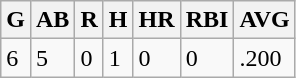<table class="wikitable">
<tr>
<th>G</th>
<th>AB</th>
<th>R</th>
<th>H</th>
<th>HR</th>
<th>RBI</th>
<th>AVG</th>
</tr>
<tr>
<td>6</td>
<td>5</td>
<td>0</td>
<td>1</td>
<td>0</td>
<td>0</td>
<td>.200</td>
</tr>
</table>
